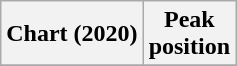<table class="wikitable plainrowheaders" style="text-align:center">
<tr>
<th scope="col">Chart (2020)</th>
<th scope="col">Peak<br>position</th>
</tr>
<tr>
</tr>
</table>
